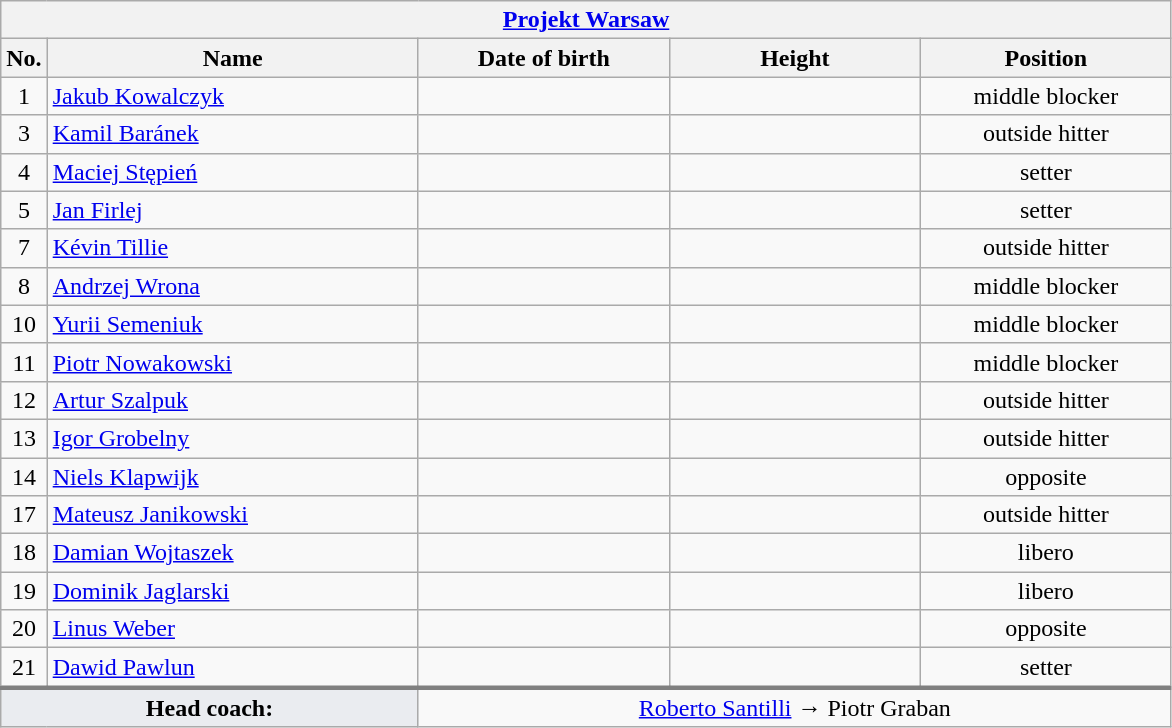<table class="wikitable collapsible collapsed" style="font-size:100%; text-align:center">
<tr>
<th colspan=5 style="width:30em"><a href='#'>Projekt Warsaw</a></th>
</tr>
<tr>
<th>No.</th>
<th style="width:15em">Name</th>
<th style="width:10em">Date of birth</th>
<th style="width:10em">Height</th>
<th style="width:10em">Position</th>
</tr>
<tr>
<td>1</td>
<td align=left> <a href='#'>Jakub Kowalczyk</a></td>
<td align=right></td>
<td></td>
<td>middle blocker</td>
</tr>
<tr>
<td>3</td>
<td align=left> <a href='#'>Kamil Baránek</a></td>
<td align=right></td>
<td></td>
<td>outside hitter</td>
</tr>
<tr>
<td>4</td>
<td align=left> <a href='#'>Maciej Stępień</a></td>
<td align=right></td>
<td></td>
<td>setter</td>
</tr>
<tr>
<td>5</td>
<td align=left> <a href='#'>Jan Firlej</a></td>
<td align=right></td>
<td></td>
<td>setter</td>
</tr>
<tr>
<td>7</td>
<td align=left> <a href='#'>Kévin Tillie</a></td>
<td align=right></td>
<td></td>
<td>outside hitter</td>
</tr>
<tr>
<td>8</td>
<td align=left> <a href='#'>Andrzej Wrona</a></td>
<td align=right></td>
<td></td>
<td>middle blocker</td>
</tr>
<tr>
<td>10</td>
<td align=left> <a href='#'>Yurii Semeniuk</a></td>
<td align=right></td>
<td></td>
<td>middle blocker</td>
</tr>
<tr>
<td>11</td>
<td align=left> <a href='#'>Piotr Nowakowski</a></td>
<td align=right></td>
<td></td>
<td>middle blocker</td>
</tr>
<tr>
<td>12</td>
<td align=left> <a href='#'>Artur Szalpuk</a></td>
<td align=right></td>
<td></td>
<td>outside hitter</td>
</tr>
<tr>
<td>13</td>
<td align=left> <a href='#'>Igor Grobelny</a></td>
<td align=right></td>
<td></td>
<td>outside hitter</td>
</tr>
<tr>
<td>14</td>
<td align=left> <a href='#'>Niels Klapwijk</a></td>
<td align=right></td>
<td></td>
<td>opposite</td>
</tr>
<tr>
<td>17</td>
<td align=left> <a href='#'>Mateusz Janikowski</a></td>
<td align=right></td>
<td></td>
<td>outside hitter</td>
</tr>
<tr>
<td>18</td>
<td align=left> <a href='#'>Damian Wojtaszek</a></td>
<td align=right></td>
<td></td>
<td>libero</td>
</tr>
<tr>
<td>19</td>
<td align=left> <a href='#'>Dominik Jaglarski</a></td>
<td align=right></td>
<td></td>
<td>libero</td>
</tr>
<tr>
<td>20</td>
<td align=left> <a href='#'>Linus Weber</a></td>
<td align=right></td>
<td></td>
<td>opposite</td>
</tr>
<tr>
<td>21</td>
<td align=left> <a href='#'>Dawid Pawlun</a></td>
<td align=right></td>
<td></td>
<td>setter</td>
</tr>
<tr style="border-top: 3px solid grey">
<td colspan=2 style="background:#EAECF0"><strong>Head coach:</strong></td>
<td colspan=3> <a href='#'>Roberto Santilli</a> →  Piotr Graban</td>
</tr>
</table>
